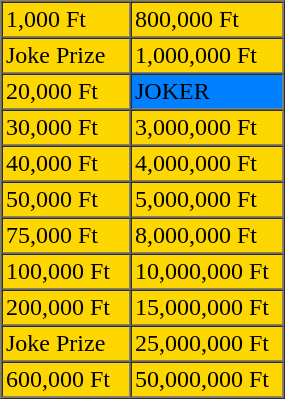<table border="1" cellpadding="2" cellspacing="0" width="190px" bgcolor=gold>
<tr>
<td width=80px>1,000 Ft</td>
<td>800,000 Ft</td>
</tr>
<tr>
<td>Joke Prize</td>
<td>1,000,000 Ft</td>
</tr>
<tr>
<td>20,000 Ft</td>
<td bgcolor=#0080FF>JOKER</td>
</tr>
<tr>
<td>30,000 Ft</td>
<td>3,000,000 Ft</td>
</tr>
<tr>
<td>40,000 Ft</td>
<td>4,000,000 Ft</td>
</tr>
<tr>
<td>50,000 Ft</td>
<td>5,000,000 Ft</td>
</tr>
<tr>
<td>75,000 Ft</td>
<td>8,000,000 Ft</td>
</tr>
<tr>
<td>100,000 Ft</td>
<td>10,000,000 Ft</td>
</tr>
<tr>
<td>200,000 Ft</td>
<td>15,000,000 Ft</td>
</tr>
<tr>
<td>Joke Prize</td>
<td>25,000,000 Ft</td>
</tr>
<tr>
<td>600,000 Ft</td>
<td>50,000,000 Ft</td>
</tr>
</table>
